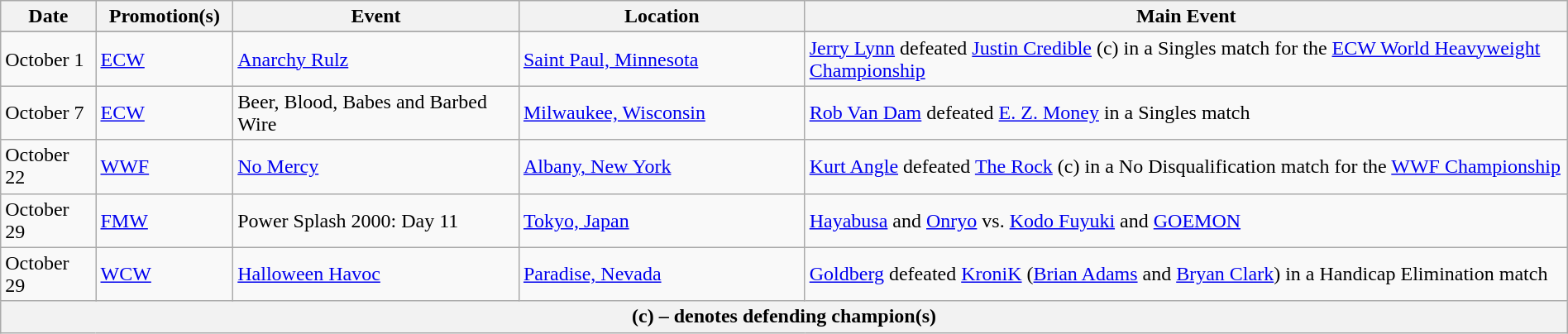<table class="wikitable" style="width:100%;">
<tr>
<th width="5%">Date</th>
<th width="5%">Promotion(s)</th>
<th style="width:15%;">Event</th>
<th style="width:15%;">Location</th>
<th style="width:40%;">Main Event</th>
</tr>
<tr style="width:20%;" |Notes>
</tr>
<tr>
<td>October 1</td>
<td><a href='#'>ECW</a></td>
<td><a href='#'>Anarchy Rulz</a></td>
<td><a href='#'>Saint Paul, Minnesota</a></td>
<td><a href='#'>Jerry Lynn</a> defeated <a href='#'>Justin Credible</a> (c) in a Singles match for the <a href='#'>ECW World Heavyweight Championship</a></td>
</tr>
<tr>
<td>October 7</td>
<td><a href='#'>ECW</a></td>
<td>Beer, Blood, Babes and Barbed Wire</td>
<td><a href='#'>Milwaukee, Wisconsin</a></td>
<td><a href='#'>Rob Van Dam</a> defeated <a href='#'>E. Z. Money</a> in a Singles match</td>
</tr>
<tr>
<td>October 22</td>
<td><a href='#'>WWF</a></td>
<td><a href='#'>No Mercy</a></td>
<td><a href='#'>Albany, New York</a></td>
<td><a href='#'>Kurt Angle</a> defeated <a href='#'>The Rock</a> (c) in a No Disqualification match for the <a href='#'>WWF Championship</a></td>
</tr>
<tr>
<td>October 29</td>
<td><a href='#'>FMW</a></td>
<td>Power Splash 2000: Day 11</td>
<td><a href='#'>Tokyo, Japan</a></td>
<td><a href='#'>Hayabusa</a> and <a href='#'>Onryo</a> vs. <a href='#'>Kodo Fuyuki</a> and <a href='#'>GOEMON</a></td>
</tr>
<tr>
<td>October 29</td>
<td><a href='#'>WCW</a></td>
<td><a href='#'>Halloween Havoc</a></td>
<td><a href='#'>Paradise, Nevada</a></td>
<td><a href='#'>Goldberg</a> defeated <a href='#'>KroniK</a> (<a href='#'>Brian Adams</a> and <a href='#'>Bryan Clark</a>) in a Handicap Elimination match</td>
</tr>
<tr>
<th colspan="6">(c) – denotes defending champion(s)</th>
</tr>
</table>
